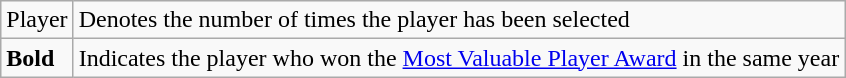<table class="wikitable">
<tr>
<td>Player </td>
<td>Denotes the number of times the player has been selected</td>
</tr>
<tr>
<td><strong>Bold</strong></td>
<td>Indicates the player who won the <a href='#'>Most Valuable Player Award</a> in the same year</td>
</tr>
</table>
